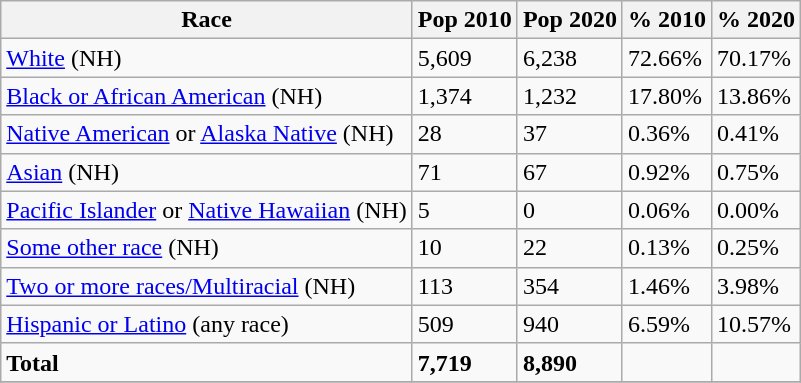<table class="wikitable">
<tr>
<th>Race</th>
<th>Pop 2010</th>
<th>Pop 2020</th>
<th>% 2010</th>
<th>% 2020</th>
</tr>
<tr>
<td><a href='#'>White</a> (NH)</td>
<td>5,609</td>
<td>6,238</td>
<td>72.66%</td>
<td>70.17%</td>
</tr>
<tr>
<td><a href='#'>Black or African American</a> (NH)</td>
<td>1,374</td>
<td>1,232</td>
<td>17.80%</td>
<td>13.86%</td>
</tr>
<tr>
<td><a href='#'>Native American</a> or <a href='#'>Alaska Native</a> (NH)</td>
<td>28</td>
<td>37</td>
<td>0.36%</td>
<td>0.41%</td>
</tr>
<tr>
<td><a href='#'>Asian</a> (NH)</td>
<td>71</td>
<td>67</td>
<td>0.92%</td>
<td>0.75%</td>
</tr>
<tr>
<td><a href='#'>Pacific Islander</a> or <a href='#'>Native Hawaiian</a> (NH)</td>
<td>5</td>
<td>0</td>
<td>0.06%</td>
<td>0.00%</td>
</tr>
<tr>
<td><a href='#'>Some other race</a> (NH)</td>
<td>10</td>
<td>22</td>
<td>0.13%</td>
<td>0.25%</td>
</tr>
<tr>
<td><a href='#'>Two or more races/Multiracial</a> (NH)</td>
<td>113</td>
<td>354</td>
<td>1.46%</td>
<td>3.98%</td>
</tr>
<tr>
<td><a href='#'>Hispanic or Latino</a> (any race)</td>
<td>509</td>
<td>940</td>
<td>6.59%</td>
<td>10.57%</td>
</tr>
<tr>
<td><strong>Total</strong></td>
<td><strong>7,719</strong></td>
<td><strong>8,890</strong></td>
<td></td>
<td></td>
</tr>
<tr>
</tr>
</table>
